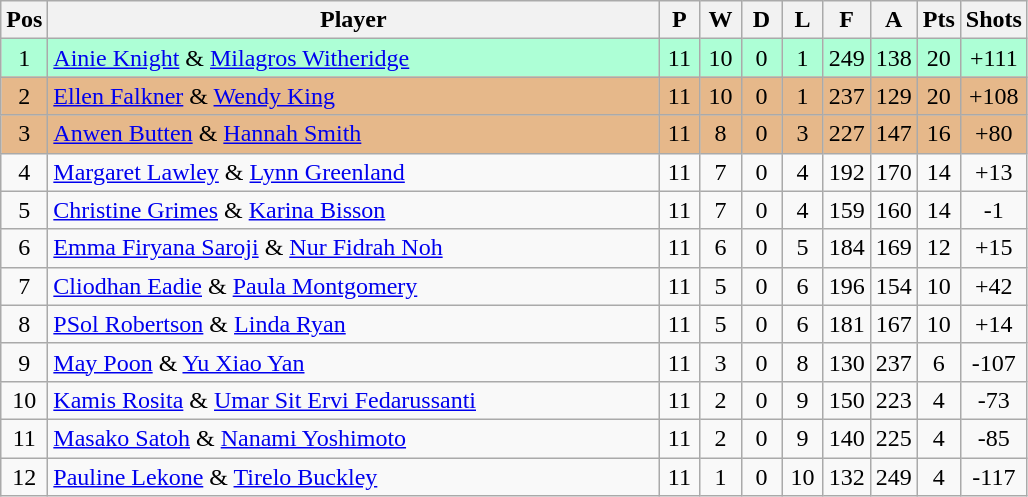<table class="wikitable" style="font-size: 100%">
<tr>
<th width=20>Pos</th>
<th width=400>Player</th>
<th width=20>P</th>
<th width=20>W</th>
<th width=20>D</th>
<th width=20>L</th>
<th width=20>F</th>
<th width=20>A</th>
<th width=20>Pts</th>
<th width=20>Shots</th>
</tr>
<tr align=center style="background: #ADFFD6;">
<td>1</td>
<td align="left"> <a href='#'>Ainie Knight</a> & <a href='#'>Milagros Witheridge</a></td>
<td>11</td>
<td>10</td>
<td>0</td>
<td>1</td>
<td>249</td>
<td>138</td>
<td>20</td>
<td>+111</td>
</tr>
<tr align=center style="background: #E6B88A;">
<td>2</td>
<td align="left"> <a href='#'>Ellen Falkner</a> & <a href='#'>Wendy King</a></td>
<td>11</td>
<td>10</td>
<td>0</td>
<td>1</td>
<td>237</td>
<td>129</td>
<td>20</td>
<td>+108</td>
</tr>
<tr align=center style="background: #E6B88A;">
<td>3</td>
<td align="left"> <a href='#'>Anwen Butten</a> & <a href='#'>Hannah Smith</a></td>
<td>11</td>
<td>8</td>
<td>0</td>
<td>3</td>
<td>227</td>
<td>147</td>
<td>16</td>
<td>+80</td>
</tr>
<tr align=center>
<td>4</td>
<td align="left"> <a href='#'>Margaret Lawley</a> & <a href='#'>Lynn Greenland</a></td>
<td>11</td>
<td>7</td>
<td>0</td>
<td>4</td>
<td>192</td>
<td>170</td>
<td>14</td>
<td>+13</td>
</tr>
<tr align=center>
<td>5</td>
<td align="left"> <a href='#'>Christine Grimes</a> & <a href='#'>Karina Bisson</a></td>
<td>11</td>
<td>7</td>
<td>0</td>
<td>4</td>
<td>159</td>
<td>160</td>
<td>14</td>
<td>-1</td>
</tr>
<tr align=center>
<td>6</td>
<td align="left"> <a href='#'>Emma Firyana Saroji</a> & <a href='#'>Nur Fidrah Noh</a></td>
<td>11</td>
<td>6</td>
<td>0</td>
<td>5</td>
<td>184</td>
<td>169</td>
<td>12</td>
<td>+15</td>
</tr>
<tr align=center>
<td>7</td>
<td align="left"> <a href='#'>Cliodhan Eadie</a> & <a href='#'>Paula Montgomery</a></td>
<td>11</td>
<td>5</td>
<td>0</td>
<td>6</td>
<td>196</td>
<td>154</td>
<td>10</td>
<td>+42</td>
</tr>
<tr align=center>
<td>8</td>
<td align="left"> <a href='#'>PSol Robertson</a> & <a href='#'>Linda Ryan</a></td>
<td>11</td>
<td>5</td>
<td>0</td>
<td>6</td>
<td>181</td>
<td>167</td>
<td>10</td>
<td>+14</td>
</tr>
<tr align=center>
<td>9</td>
<td align="left"> <a href='#'>May Poon</a> & <a href='#'>Yu Xiao Yan</a></td>
<td>11</td>
<td>3</td>
<td>0</td>
<td>8</td>
<td>130</td>
<td>237</td>
<td>6</td>
<td>-107</td>
</tr>
<tr align=center>
<td>10</td>
<td align="left"> <a href='#'>Kamis Rosita</a> & <a href='#'>Umar Sit Ervi Fedarussanti</a></td>
<td>11</td>
<td>2</td>
<td>0</td>
<td>9</td>
<td>150</td>
<td>223</td>
<td>4</td>
<td>-73</td>
</tr>
<tr align=center>
<td>11</td>
<td align="left"> <a href='#'>Masako Satoh</a> & <a href='#'>Nanami Yoshimoto</a></td>
<td>11</td>
<td>2</td>
<td>0</td>
<td>9</td>
<td>140</td>
<td>225</td>
<td>4</td>
<td>-85</td>
</tr>
<tr align=center>
<td>12</td>
<td align="left"> <a href='#'>Pauline Lekone</a> & <a href='#'>Tirelo Buckley</a></td>
<td>11</td>
<td>1</td>
<td>0</td>
<td>10</td>
<td>132</td>
<td>249</td>
<td>4</td>
<td>-117</td>
</tr>
</table>
